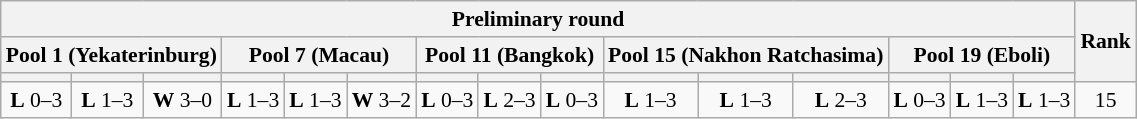<table class="wikitable" style="font-size:90%;">
<tr>
<th colspan=15>Preliminary round</th>
<th rowspan=3>Rank</th>
</tr>
<tr>
<th colspan=3>Pool 1 (Yekaterinburg)</th>
<th colspan=3>Pool 7 (Macau)</th>
<th colspan=3>Pool 11 (Bangkok)</th>
<th colspan=3>Pool 15 (Nakhon Ratchasima)</th>
<th colspan=3>Pool 19 (Eboli)</th>
</tr>
<tr>
<th></th>
<th></th>
<th></th>
<th></th>
<th></th>
<th></th>
<th></th>
<th></th>
<th></th>
<th></th>
<th></th>
<th></th>
<th></th>
<th></th>
<th></th>
</tr>
<tr align=center>
<td><strong>L</strong> 0–3</td>
<td><strong>L</strong> 1–3</td>
<td><strong>W</strong> 3–0</td>
<td><strong>L</strong> 1–3</td>
<td><strong>L</strong> 1–3</td>
<td><strong>W</strong> 3–2</td>
<td><strong>L</strong> 0–3</td>
<td><strong>L</strong> 2–3</td>
<td><strong>L</strong> 0–3</td>
<td><strong>L</strong> 1–3</td>
<td><strong>L</strong> 1–3</td>
<td><strong>L</strong> 2–3</td>
<td><strong>L</strong> 0–3</td>
<td><strong>L</strong> 1–3</td>
<td><strong>L</strong> 1–3</td>
<td>15</td>
</tr>
</table>
